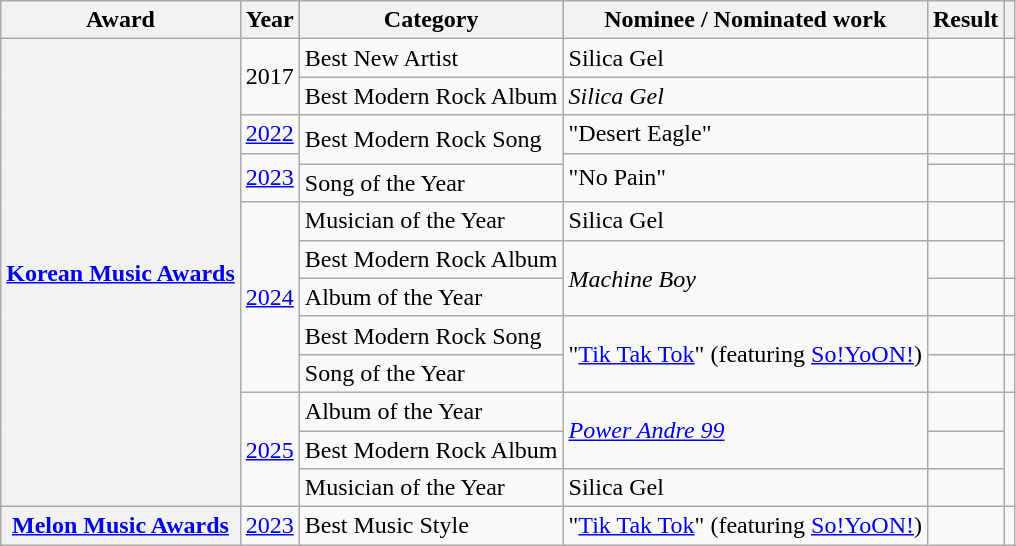<table class="wikitable sortable plainrowheaders">
<tr>
<th>Award</th>
<th>Year</th>
<th>Category</th>
<th>Nominee / Nominated work</th>
<th>Result</th>
<th class="unsortable"></th>
</tr>
<tr>
<th scope="row" rowspan="13"><a href='#'>Korean Music Awards</a></th>
<td rowspan="2">2017</td>
<td>Best New Artist</td>
<td>Silica Gel</td>
<td></td>
<td></td>
</tr>
<tr>
<td>Best Modern Rock Album</td>
<td><em>Silica Gel</em></td>
<td></td>
<td></td>
</tr>
<tr>
<td><a href='#'>2022</a></td>
<td rowspan="2">Best Modern Rock Song</td>
<td>"Desert Eagle"</td>
<td></td>
<td></td>
</tr>
<tr>
<td rowspan="2"><a href='#'>2023</a></td>
<td rowspan="2">"No Pain"</td>
<td></td>
<td></td>
</tr>
<tr>
<td>Song of the Year</td>
<td></td>
<td></td>
</tr>
<tr>
<td rowspan="5"><a href='#'>2024</a></td>
<td>Musician of the Year</td>
<td>Silica Gel</td>
<td></td>
<td rowspan="2"></td>
</tr>
<tr>
<td>Best Modern Rock Album</td>
<td rowspan="2"><em>Machine Boy</em></td>
<td></td>
</tr>
<tr>
<td>Album of the Year</td>
<td></td>
<td></td>
</tr>
<tr>
<td>Best Modern Rock Song</td>
<td rowspan="2">"<a href='#'>Tik Tak Tok</a>" (featuring <a href='#'>So!YoON!</a>)</td>
<td></td>
<td></td>
</tr>
<tr>
<td>Song of the Year</td>
<td></td>
<td></td>
</tr>
<tr>
<td rowspan="3"><a href='#'>2025</a></td>
<td>Album of the Year</td>
<td rowspan="2"><em><a href='#'>Power Andre 99</a></em></td>
<td></td>
<td rowspan="3"></td>
</tr>
<tr>
<td>Best Modern Rock Album</td>
<td></td>
</tr>
<tr>
<td>Musician of the Year</td>
<td>Silica Gel</td>
<td></td>
</tr>
<tr>
<th scope="row"><a href='#'>Melon Music Awards</a></th>
<td><a href='#'>2023</a></td>
<td>Best Music Style</td>
<td>"<a href='#'>Tik Tak Tok</a>" (featuring <a href='#'>So!YoON!</a>)</td>
<td></td>
<td></td>
</tr>
</table>
